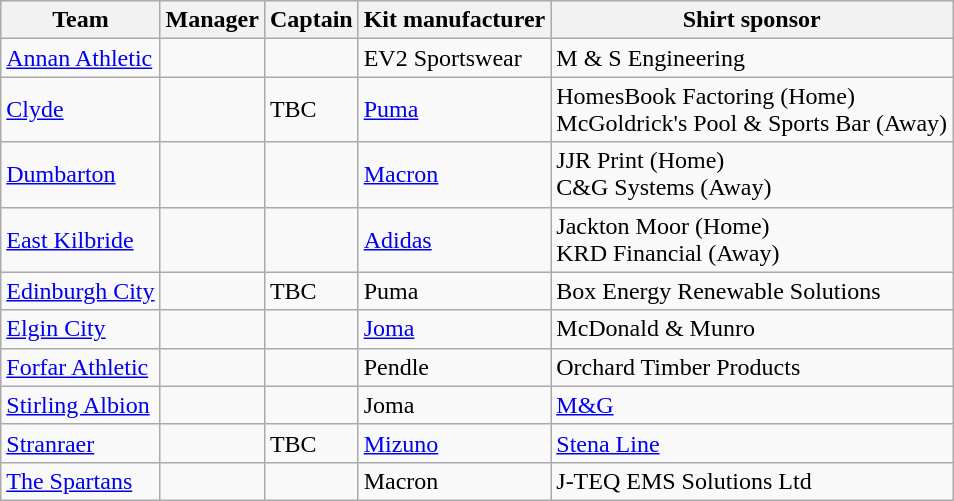<table class="wikitable sortable">
<tr>
<th>Team</th>
<th>Manager</th>
<th>Captain</th>
<th>Kit manufacturer</th>
<th>Shirt sponsor</th>
</tr>
<tr>
<td><a href='#'>Annan Athletic</a></td>
<td> </td>
<td> </td>
<td>EV2 Sportswear</td>
<td>M & S Engineering</td>
</tr>
<tr>
<td><a href='#'>Clyde</a></td>
<td> </td>
<td>TBC</td>
<td><a href='#'>Puma</a></td>
<td>HomesBook Factoring (Home)<br>McGoldrick's Pool & Sports Bar (Away)</td>
</tr>
<tr>
<td><a href='#'>Dumbarton</a></td>
<td> </td>
<td> </td>
<td><a href='#'>Macron</a></td>
<td>JJR Print (Home)<br>C&G Systems (Away)</td>
</tr>
<tr>
<td><a href='#'>East Kilbride</a></td>
<td> </td>
<td> </td>
<td><a href='#'>Adidas</a></td>
<td>Jackton Moor (Home)<br>KRD Financial (Away)</td>
</tr>
<tr>
<td><a href='#'>Edinburgh City</a></td>
<td> </td>
<td>TBC</td>
<td>Puma</td>
<td>Box Energy Renewable Solutions</td>
</tr>
<tr>
<td><a href='#'>Elgin City</a></td>
<td> </td>
<td> </td>
<td><a href='#'>Joma</a></td>
<td>McDonald & Munro</td>
</tr>
<tr>
<td><a href='#'>Forfar Athletic</a></td>
<td> </td>
<td> </td>
<td>Pendle</td>
<td>Orchard Timber Products</td>
</tr>
<tr>
<td><a href='#'>Stirling Albion</a></td>
<td> </td>
<td> </td>
<td>Joma</td>
<td><a href='#'>M&G</a></td>
</tr>
<tr>
<td><a href='#'>Stranraer</a></td>
<td> </td>
<td>TBC</td>
<td><a href='#'>Mizuno</a></td>
<td><a href='#'>Stena Line</a></td>
</tr>
<tr>
<td><a href='#'>The Spartans</a></td>
<td> </td>
<td> </td>
<td>Macron</td>
<td>J-TEQ EMS Solutions Ltd</td>
</tr>
</table>
